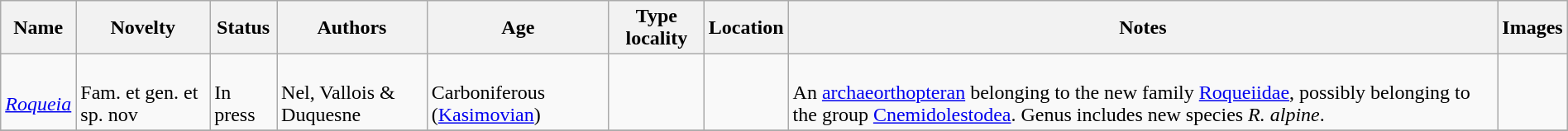<table class="wikitable sortable" align="center" width="100%">
<tr>
<th>Name</th>
<th>Novelty</th>
<th>Status</th>
<th>Authors</th>
<th>Age</th>
<th>Type locality</th>
<th>Location</th>
<th>Notes</th>
<th>Images</th>
</tr>
<tr>
<td><br><em><a href='#'>Roqueia</a></em></td>
<td><br>Fam. et gen. et sp. nov</td>
<td><br>In press</td>
<td><br>Nel, Vallois & Duquesne</td>
<td><br>Carboniferous (<a href='#'>Kasimovian</a>)</td>
<td></td>
<td><br></td>
<td><br>An <a href='#'>archaeorthopteran</a> belonging to the new family <a href='#'>Roqueiidae</a>, possibly belonging to the group <a href='#'>Cnemidolestodea</a>. Genus includes new species <em>R. alpine</em>.</td>
<td></td>
</tr>
<tr>
</tr>
</table>
